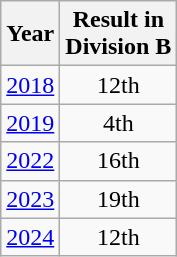<table class="wikitable" style="text-align:center">
<tr>
<th>Year</th>
<th>Result in<br>Division B</th>
</tr>
<tr>
<td><a href='#'>2018</a></td>
<td>12th</td>
</tr>
<tr>
<td><a href='#'>2019</a></td>
<td>4th</td>
</tr>
<tr>
<td><a href='#'>2022</a></td>
<td>16th</td>
</tr>
<tr>
<td><a href='#'>2023</a></td>
<td>19th</td>
</tr>
<tr>
<td><a href='#'>2024</a></td>
<td>12th</td>
</tr>
</table>
